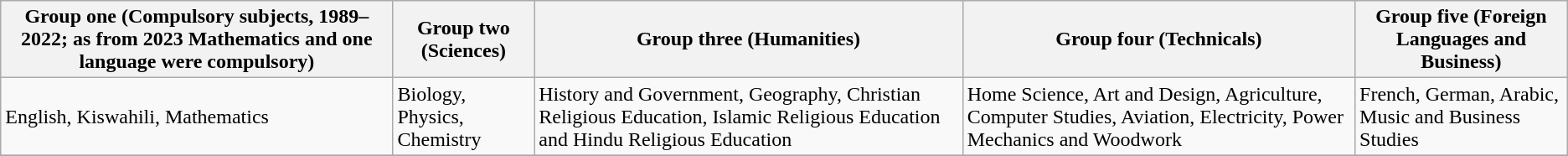<table class="wikitable">
<tr>
<th>Group one (Compulsory subjects, 1989–2022; as from 2023 Mathematics and one language were compulsory)</th>
<th>Group two (Sciences)</th>
<th>Group three (Humanities)</th>
<th>Group four (Technicals)</th>
<th>Group five (Foreign Languages and Business)</th>
</tr>
<tr>
<td>English, Kiswahili, Mathematics</td>
<td>Biology, Physics, Chemistry</td>
<td>History and Government, Geography, Christian Religious Education, Islamic Religious Education and Hindu Religious Education</td>
<td>Home Science,  Art and Design, Agriculture, Computer Studies, Aviation, Electricity, Power Mechanics and Woodwork</td>
<td>French, German, Arabic, Music and Business Studies</td>
</tr>
<tr>
</tr>
</table>
